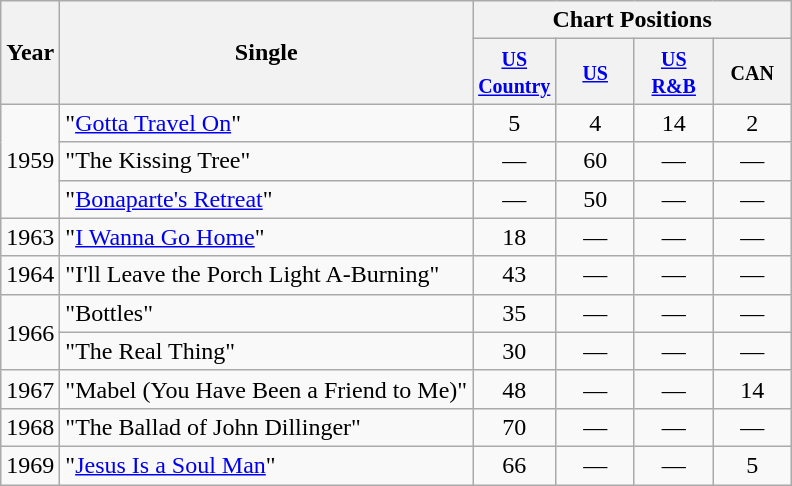<table class="wikitable">
<tr>
<th rowspan="2">Year</th>
<th rowspan="2">Single</th>
<th colspan="4">Chart Positions</th>
</tr>
<tr>
<th style="width:45px;"><small><a href='#'>US<br>Country</a></small></th>
<th style="width:45px;"><small><a href='#'>US</a></small></th>
<th style="width:45px;"><small><a href='#'>US<br>R&B</a></small></th>
<th style="width:45px;"><small>CAN</small></th>
</tr>
<tr>
<td rowspan="3">1959</td>
<td>"<a href='#'>Gotta Travel On</a>"</td>
<td style="text-align:center;">5</td>
<td style="text-align:center;">4</td>
<td style="text-align:center;">14</td>
<td style="text-align:center;">2</td>
</tr>
<tr>
<td>"The Kissing Tree"</td>
<td style="text-align:center;">—</td>
<td style="text-align:center;">60</td>
<td style="text-align:center;">—</td>
<td style="text-align:center;">—</td>
</tr>
<tr>
<td>"<a href='#'>Bonaparte's Retreat</a>"</td>
<td style="text-align:center;">—</td>
<td style="text-align:center;">50</td>
<td style="text-align:center;">—</td>
<td style="text-align:center;">—</td>
</tr>
<tr>
<td>1963</td>
<td>"<a href='#'>I Wanna Go Home</a>"</td>
<td style="text-align:center;">18</td>
<td style="text-align:center;">—</td>
<td style="text-align:center;">—</td>
<td style="text-align:center;">—</td>
</tr>
<tr>
<td>1964</td>
<td>"I'll Leave the Porch Light A-Burning"</td>
<td style="text-align:center;">43</td>
<td style="text-align:center;">—</td>
<td style="text-align:center;">—</td>
<td style="text-align:center;">—</td>
</tr>
<tr>
<td rowspan="2">1966</td>
<td>"Bottles"</td>
<td style="text-align:center;">35</td>
<td style="text-align:center;">—</td>
<td style="text-align:center;">—</td>
<td style="text-align:center;">—</td>
</tr>
<tr>
<td>"The Real Thing"</td>
<td style="text-align:center;">30</td>
<td style="text-align:center;">—</td>
<td style="text-align:center;">—</td>
<td style="text-align:center;">—</td>
</tr>
<tr>
<td>1967</td>
<td>"Mabel (You Have Been a Friend to Me)"</td>
<td style="text-align:center;">48</td>
<td style="text-align:center;">—</td>
<td style="text-align:center;">—</td>
<td style="text-align:center;">14</td>
</tr>
<tr>
<td>1968</td>
<td>"The Ballad of John Dillinger"</td>
<td style="text-align:center;">70</td>
<td style="text-align:center;">—</td>
<td style="text-align:center;">—</td>
<td style="text-align:center;">—</td>
</tr>
<tr>
<td>1969</td>
<td>"<a href='#'>Jesus Is a Soul Man</a>"</td>
<td style="text-align:center;">66</td>
<td style="text-align:center;">—</td>
<td style="text-align:center;">—</td>
<td style="text-align:center;">5</td>
</tr>
</table>
